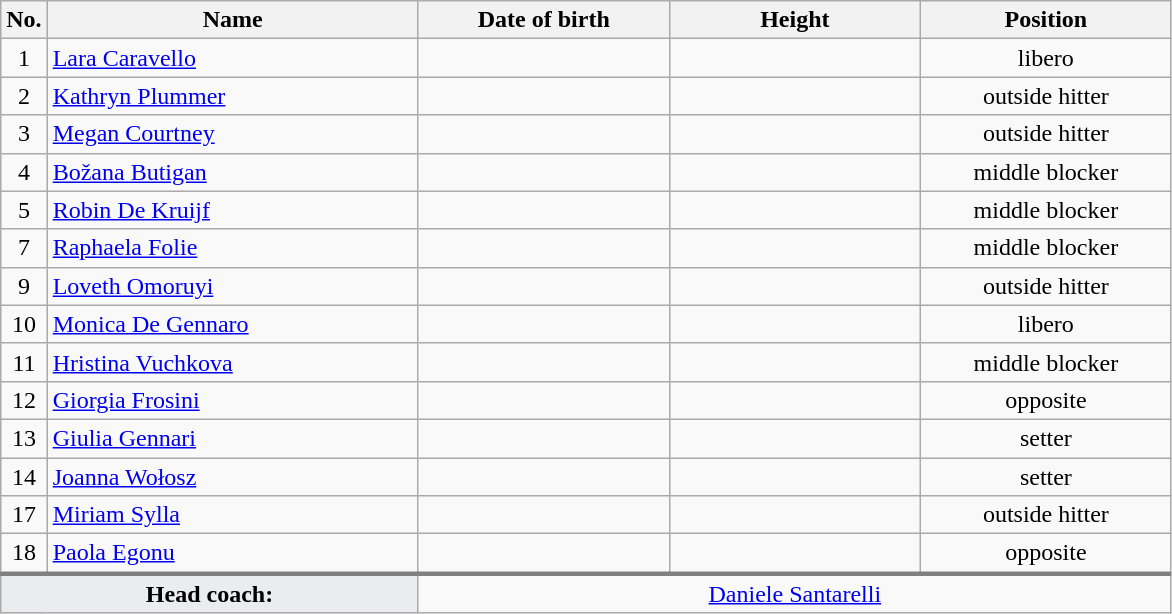<table class="wikitable sortable" style="font-size:100%; text-align:center">
<tr>
<th>No.</th>
<th style="width:15em">Name</th>
<th style="width:10em">Date of birth</th>
<th style="width:10em">Height</th>
<th style="width:10em">Position</th>
</tr>
<tr>
<td>1</td>
<td align=left> <a href='#'>Lara Caravello</a></td>
<td align=right></td>
<td></td>
<td>libero</td>
</tr>
<tr>
<td>2</td>
<td align=left> <a href='#'>Kathryn Plummer</a></td>
<td align=right></td>
<td></td>
<td>outside hitter</td>
</tr>
<tr>
<td>3</td>
<td align=left> <a href='#'>Megan Courtney</a></td>
<td align=right></td>
<td></td>
<td>outside hitter</td>
</tr>
<tr>
<td>4</td>
<td align=left> <a href='#'>Božana Butigan</a></td>
<td align=right></td>
<td></td>
<td>middle blocker</td>
</tr>
<tr>
<td>5</td>
<td align=left> <a href='#'>Robin De Kruijf</a></td>
<td align=right></td>
<td></td>
<td>middle blocker</td>
</tr>
<tr>
<td>7</td>
<td align=left> <a href='#'>Raphaela Folie</a></td>
<td align=right></td>
<td></td>
<td>middle blocker</td>
</tr>
<tr>
<td>9</td>
<td align=left> <a href='#'>Loveth Omoruyi</a></td>
<td align=right></td>
<td></td>
<td>outside hitter</td>
</tr>
<tr>
<td>10</td>
<td align=left> <a href='#'>Monica De Gennaro</a></td>
<td align=right></td>
<td></td>
<td>libero</td>
</tr>
<tr>
<td>11</td>
<td align=left> <a href='#'>Hristina Vuchkova</a></td>
<td align=right></td>
<td></td>
<td>middle blocker</td>
</tr>
<tr>
<td>12</td>
<td align=left> <a href='#'>Giorgia Frosini</a></td>
<td align=right></td>
<td></td>
<td>opposite</td>
</tr>
<tr>
<td>13</td>
<td align=left> <a href='#'>Giulia Gennari</a></td>
<td align=right></td>
<td></td>
<td>setter</td>
</tr>
<tr>
<td>14</td>
<td align=left> <a href='#'>Joanna Wołosz</a></td>
<td align=right></td>
<td></td>
<td>setter</td>
</tr>
<tr>
<td>17</td>
<td align=left> <a href='#'>Miriam Sylla</a></td>
<td align=right></td>
<td></td>
<td>outside hitter</td>
</tr>
<tr>
<td>18</td>
<td align=left> <a href='#'>Paola Egonu</a></td>
<td align=right></td>
<td></td>
<td>opposite</td>
</tr>
<tr style="border-top: 3px solid grey">
<td colspan=2 style="background:#EAECF0"><strong>Head coach:</strong></td>
<td colspan=3> <a href='#'>Daniele Santarelli</a></td>
</tr>
</table>
